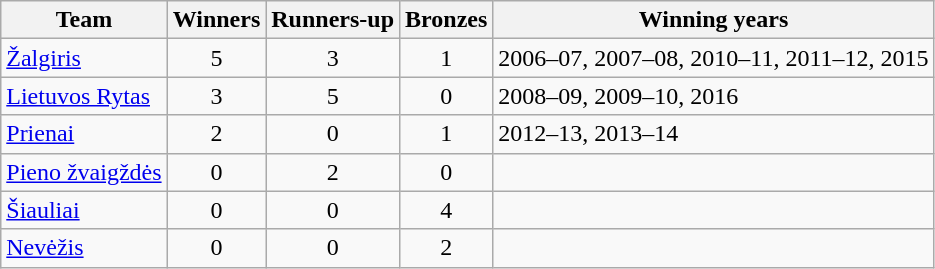<table class="wikitable">
<tr>
<th>Team</th>
<th>Winners</th>
<th>Runners-up</th>
<th>Bronzes</th>
<th>Winning years</th>
</tr>
<tr>
<td><a href='#'>Žalgiris</a></td>
<td align="center">5</td>
<td align="center">3</td>
<td align="center">1</td>
<td>2006–07, 2007–08, 2010–11, 2011–12, 2015</td>
</tr>
<tr>
<td><a href='#'>Lietuvos Rytas</a></td>
<td align="center">3</td>
<td align="center">5</td>
<td align="center">0</td>
<td>2008–09, 2009–10, 2016</td>
</tr>
<tr>
<td><a href='#'>Prienai</a></td>
<td align="center">2</td>
<td align="center">0</td>
<td align="center">1</td>
<td>2012–13, 2013–14</td>
</tr>
<tr>
<td><a href='#'>Pieno žvaigždės</a></td>
<td align="center">0</td>
<td align="center">2</td>
<td align="center">0</td>
<td></td>
</tr>
<tr>
<td><a href='#'>Šiauliai</a></td>
<td align="center">0</td>
<td align="center">0</td>
<td align="center">4</td>
<td></td>
</tr>
<tr>
<td><a href='#'>Nevėžis</a></td>
<td align="center">0</td>
<td align="center">0</td>
<td align="center">2</td>
<td></td>
</tr>
</table>
